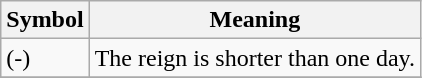<table class="wikitable">
<tr>
<th>Symbol</th>
<th>Meaning</th>
</tr>
<tr>
<td>(-)</td>
<td>The reign is shorter than one day.</td>
</tr>
<tr>
</tr>
</table>
